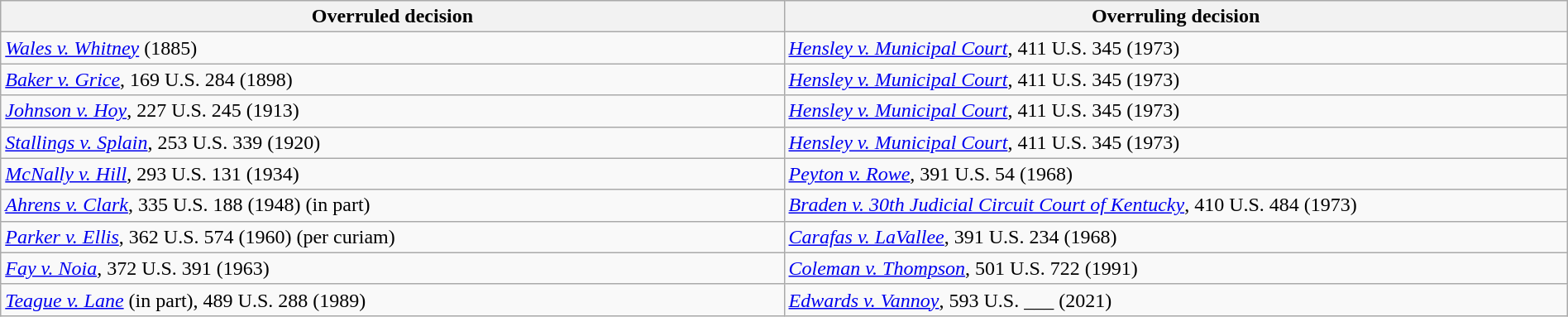<table class="wikitable sortable collapsible" style="width:100%">
<tr>
<th width="50%">Overruled decision</th>
<th width="50%">Overruling decision</th>
</tr>
<tr valign="top">
<td><em><a href='#'>Wales v. Whitney</a></em> (1885)</td>
<td><em><a href='#'>Hensley v. Municipal Court</a></em>, 411 U.S. 345 (1973)</td>
</tr>
<tr>
<td><em><a href='#'>Baker v. Grice</a></em>, 169 U.S. 284 (1898)</td>
<td><em><a href='#'>Hensley v. Municipal Court</a></em>, 411 U.S. 345 (1973)</td>
</tr>
<tr>
<td><em><a href='#'>Johnson v. Hoy</a></em>, 227 U.S. 245 (1913)</td>
<td><em><a href='#'>Hensley v. Municipal Court</a></em>, 411 U.S. 345 (1973)</td>
</tr>
<tr>
<td><em><a href='#'>Stallings v. Splain</a></em>, 253 U.S. 339 (1920)</td>
<td><em><a href='#'>Hensley v. Municipal Court</a></em>, 411 U.S. 345 (1973)</td>
</tr>
<tr>
<td><em><a href='#'>McNally v. Hill</a></em>, 293 U.S. 131 (1934)</td>
<td><em><a href='#'>Peyton v. Rowe</a></em>, 391 U.S. 54 (1968)</td>
</tr>
<tr>
<td><em><a href='#'>Ahrens v. Clark</a></em>, 335 U.S. 188 (1948) (in part)</td>
<td><em><a href='#'>Braden v. 30th Judicial Circuit Court of Kentucky</a></em>, 410 U.S. 484 (1973)</td>
</tr>
<tr>
<td><em><a href='#'>Parker v. Ellis</a></em>, 362 U.S. 574 (1960) (per curiam)</td>
<td><em><a href='#'>Carafas v. LaVallee</a></em>, 391 U.S. 234 (1968)</td>
</tr>
<tr>
<td><em><a href='#'>Fay v. Noia</a></em>, 372 U.S. 391 (1963)</td>
<td><em><a href='#'>Coleman v. Thompson</a></em>, 501 U.S. 722 (1991)</td>
</tr>
<tr>
<td><em><a href='#'>Teague v. Lane</a></em> (in part), 489 U.S. 288 (1989)</td>
<td><em><a href='#'>Edwards v. Vannoy</a></em>, 593 U.S. ___ (2021)</td>
</tr>
</table>
